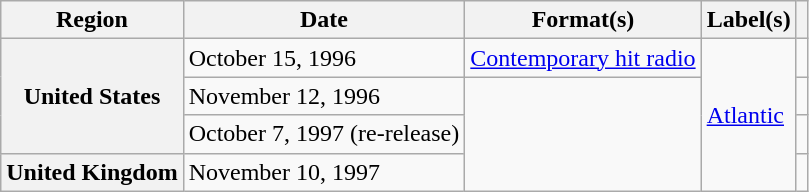<table class="wikitable plainrowheaders">
<tr>
<th scope="col">Region</th>
<th scope="col">Date</th>
<th scope="col">Format(s)</th>
<th scope="col">Label(s)</th>
<th scope="col"></th>
</tr>
<tr>
<th scope="row" rowspan="3">United States</th>
<td>October 15, 1996</td>
<td><a href='#'>Contemporary hit radio</a></td>
<td rowspan="4"><a href='#'>Atlantic</a></td>
<td></td>
</tr>
<tr>
<td>November 12, 1996</td>
<td rowspan="3"></td>
<td></td>
</tr>
<tr>
<td>October 7, 1997 (re-release)</td>
<td></td>
</tr>
<tr>
<th scope="row">United Kingdom</th>
<td>November 10, 1997</td>
<td></td>
</tr>
</table>
